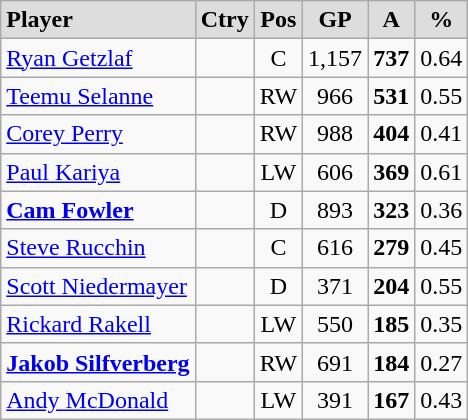<table class="wikitable">
<tr align="center" style="font-weight:bold; background-color:#dddddd;" |>
<td align="left">Player</td>
<td>Ctry</td>
<td>Pos</td>
<td>GP</td>
<td>A</td>
<td>%</td>
</tr>
<tr align="center">
<td align="left"><a href='#'>Ryan Getzlaf</a></td>
<td></td>
<td>C</td>
<td>1,157</td>
<td><strong>737</strong></td>
<td>0.64</td>
</tr>
<tr align="center">
<td align="left"><a href='#'>Teemu Selanne</a></td>
<td></td>
<td>RW</td>
<td>966</td>
<td><strong>531</strong></td>
<td>0.55</td>
</tr>
<tr align="center">
<td align="left"><a href='#'>Corey Perry</a></td>
<td></td>
<td>RW</td>
<td>988</td>
<td><strong>404</strong></td>
<td>0.41</td>
</tr>
<tr align="center">
<td align="left"><a href='#'>Paul Kariya</a></td>
<td></td>
<td>LW</td>
<td>606</td>
<td><strong>369</strong></td>
<td>0.61</td>
</tr>
<tr align="center">
<td align="left"><strong><a href='#'>Cam Fowler</a></strong></td>
<td></td>
<td>D</td>
<td>893</td>
<td><strong>323</strong></td>
<td>0.36</td>
</tr>
<tr align="center">
<td align="left"><a href='#'>Steve Rucchin</a></td>
<td></td>
<td>C</td>
<td>616</td>
<td><strong>279</strong></td>
<td>0.45</td>
</tr>
<tr align="center">
<td align="left"><a href='#'>Scott Niedermayer</a></td>
<td></td>
<td>D</td>
<td>371</td>
<td><strong>204</strong></td>
<td>0.55</td>
</tr>
<tr align="center">
<td align="left"><a href='#'>Rickard Rakell</a></td>
<td></td>
<td>LW</td>
<td>550</td>
<td><strong>185</strong></td>
<td>0.35</td>
</tr>
<tr align="center">
<td align="left"><strong><a href='#'>Jakob Silfverberg</a></strong></td>
<td></td>
<td>RW</td>
<td>691</td>
<td><strong>184</strong></td>
<td>0.27</td>
</tr>
<tr align="center">
<td align="left"><a href='#'>Andy McDonald</a></td>
<td></td>
<td>LW</td>
<td>391</td>
<td><strong>167</strong></td>
<td>0.43</td>
</tr>
</table>
